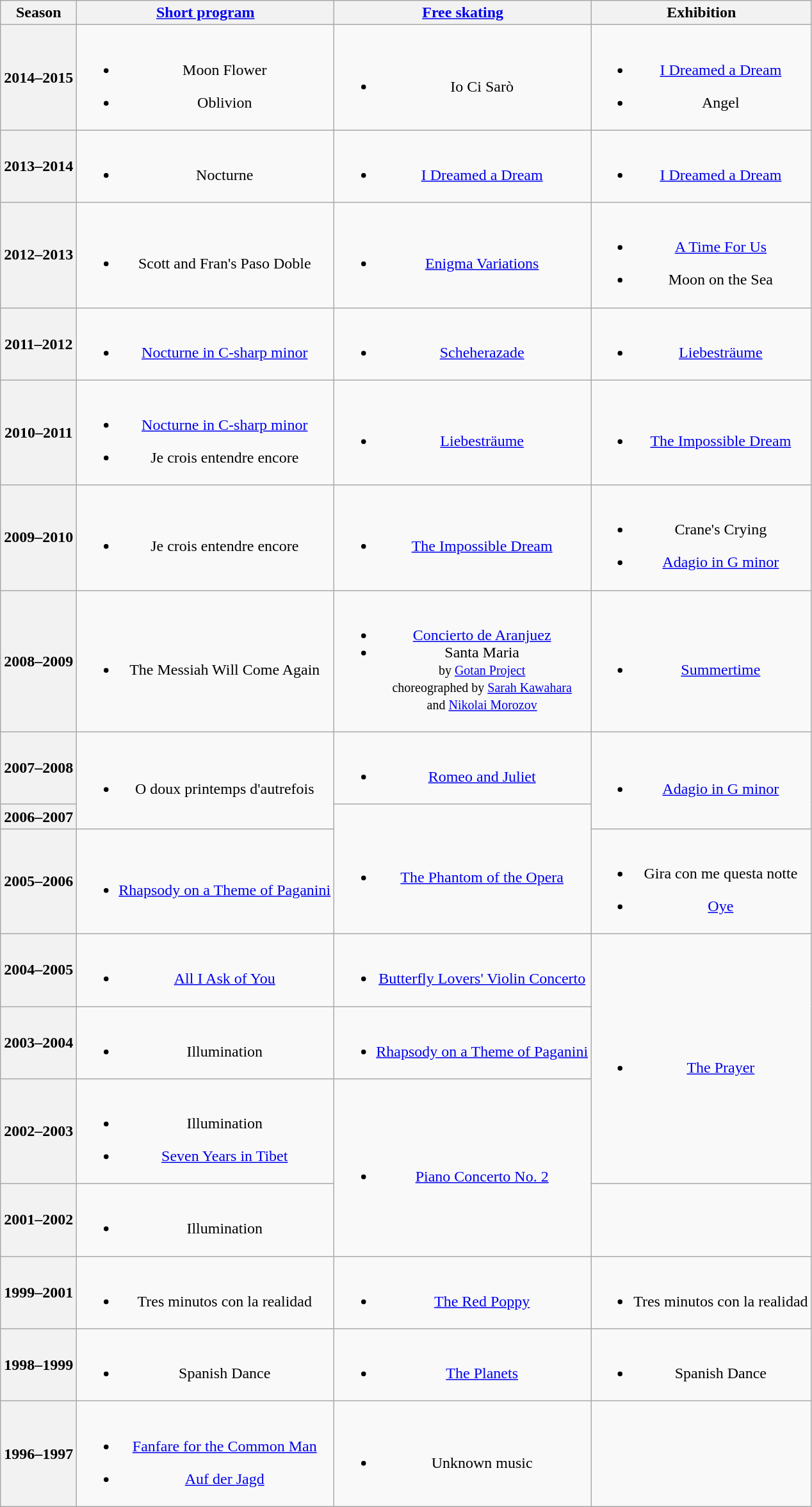<table class= "wikitable" style="text-align:center">
<tr>
<th>Season</th>
<th><a href='#'>Short program</a></th>
<th><a href='#'>Free skating</a></th>
<th>Exhibition</th>
</tr>
<tr>
<th>2014–2015</th>
<td><br><ul><li>Moon Flower<br></li></ul><ul><li>Oblivion<br></li></ul></td>
<td><br><ul><li>Io Ci Sarò<br></li></ul></td>
<td><br><ul><li><a href='#'>I Dreamed a Dream</a><br></li></ul><ul><li>Angel<br></li></ul></td>
</tr>
<tr>
<th>2013–2014</th>
<td><br><ul><li>Nocturne<br></li></ul></td>
<td><br><ul><li><a href='#'>I Dreamed a Dream</a><br></li></ul></td>
<td><br><ul><li><a href='#'>I Dreamed a Dream</a><br></li></ul></td>
</tr>
<tr>
<th>2012–2013</th>
<td><br><ul><li>Scott and Fran's Paso Doble<br></li></ul></td>
<td><br><ul><li><a href='#'>Enigma Variations</a><br></li></ul></td>
<td><br><ul><li><a href='#'>A Time For Us</a><br></li></ul><ul><li>Moon on the Sea<br></li></ul></td>
</tr>
<tr>
<th>2011–2012</th>
<td><br><ul><li><a href='#'>Nocturne in C-sharp minor</a> <br></li></ul></td>
<td><br><ul><li><a href='#'>Scheherazade</a> <br></li></ul></td>
<td><br><ul><li><a href='#'>Liebesträume</a> <br></li></ul></td>
</tr>
<tr>
<th>2010–2011</th>
<td><br><ul><li><a href='#'>Nocturne in C-sharp minor</a> <br></li></ul><ul><li>Je crois entendre encore<br></li></ul></td>
<td><br><ul><li><a href='#'>Liebesträume</a> <br></li></ul></td>
<td><br><ul><li><a href='#'>The Impossible Dream</a><br></li></ul></td>
</tr>
<tr>
<th>2009–2010</th>
<td><br><ul><li>Je crois entendre encore<br></li></ul></td>
<td><br><ul><li><a href='#'>The Impossible Dream</a><br></li></ul></td>
<td><br><ul><li>Crane's Crying <br></li></ul><ul><li><a href='#'>Adagio in G minor</a> <br></li></ul></td>
</tr>
<tr>
<th>2008–2009</th>
<td><br><ul><li>The Messiah Will Come Again</li></ul></td>
<td><br><ul><li><a href='#'>Concierto de Aranjuez</a> <br></li><li>Santa Maria<br><small> by <a href='#'>Gotan Project</a> <br> choreographed by <a href='#'>Sarah Kawahara</a><br> and <a href='#'>Nikolai Morozov</a> </small></li></ul></td>
<td><br><ul><li><a href='#'>Summertime</a> <br></li></ul></td>
</tr>
<tr>
<th>2007–2008</th>
<td rowspan=2><br><ul><li>O doux printemps d'autrefois<br></li></ul></td>
<td><br><ul><li><a href='#'>Romeo and Juliet</a><br></li></ul></td>
<td rowspan=2><br><ul><li><a href='#'>Adagio in G minor</a> <br></li></ul></td>
</tr>
<tr>
<th>2006–2007</th>
<td rowspan=2><br><ul><li><a href='#'>The Phantom of the Opera</a><br></li></ul></td>
</tr>
<tr>
<th>2005–2006</th>
<td><br><ul><li><a href='#'>Rhapsody on a Theme of Paganini</a><br></li></ul></td>
<td><br><ul><li>Gira con me questa notte<br></li></ul><ul><li><a href='#'>Oye</a> <br></li></ul></td>
</tr>
<tr>
<th>2004–2005</th>
<td><br><ul><li><a href='#'>All I Ask of You</a><br></li></ul></td>
<td><br><ul><li><a href='#'>Butterfly Lovers' Violin Concerto</a> <br></li></ul></td>
<td rowspan=3><br><ul><li><a href='#'>The Prayer</a> <br></li></ul></td>
</tr>
<tr>
<th>2003–2004</th>
<td><br><ul><li>Illumination<br></li></ul></td>
<td><br><ul><li><a href='#'>Rhapsody on a Theme of Paganini</a><br></li></ul></td>
</tr>
<tr>
<th>2002–2003</th>
<td><br><ul><li>Illumination<br></li></ul><ul><li><a href='#'>Seven Years in Tibet</a><br></li></ul></td>
<td rowspan=2><br><ul><li><a href='#'>Piano Concerto No. 2</a> <br></li></ul></td>
</tr>
<tr>
<th>2001–2002</th>
<td><br><ul><li>Illumination<br></li></ul></td>
<td></td>
</tr>
<tr>
<th>1999–2001</th>
<td><br><ul><li>Tres minutos con la realidad<br></li></ul></td>
<td><br><ul><li><a href='#'>The Red Poppy</a><br></li></ul></td>
<td><br><ul><li>Tres minutos con la realidad<br></li></ul></td>
</tr>
<tr>
<th>1998–1999</th>
<td><br><ul><li>Spanish Dance<br></li></ul></td>
<td><br><ul><li><a href='#'>The Planets</a><br></li></ul></td>
<td><br><ul><li>Spanish Dance<br></li></ul></td>
</tr>
<tr>
<th>1996–1997</th>
<td><br><ul><li><a href='#'>Fanfare for the Common Man</a> <br></li></ul><ul><li><a href='#'>Auf der Jagd</a> <br></li></ul></td>
<td><br><ul><li>Unknown music</li></ul></td>
<td></td>
</tr>
</table>
